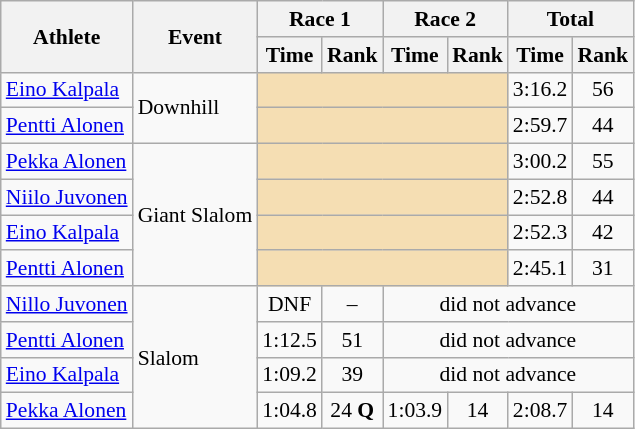<table class="wikitable" style="font-size:90%">
<tr>
<th rowspan="2">Athlete</th>
<th rowspan="2">Event</th>
<th colspan="2">Race 1</th>
<th colspan="2">Race 2</th>
<th colspan="2">Total</th>
</tr>
<tr>
<th>Time</th>
<th>Rank</th>
<th>Time</th>
<th>Rank</th>
<th>Time</th>
<th>Rank</th>
</tr>
<tr>
<td><a href='#'>Eino Kalpala</a></td>
<td rowspan="2">Downhill</td>
<td colspan="4" bgcolor="wheat"></td>
<td align="center">3:16.2</td>
<td align="center">56</td>
</tr>
<tr>
<td><a href='#'>Pentti Alonen</a></td>
<td colspan="4" bgcolor="wheat"></td>
<td align="center">2:59.7</td>
<td align="center">44</td>
</tr>
<tr>
<td><a href='#'>Pekka Alonen</a></td>
<td rowspan="4">Giant Slalom</td>
<td colspan="4" bgcolor="wheat"></td>
<td align="center">3:00.2</td>
<td align="center">55</td>
</tr>
<tr>
<td><a href='#'>Niilo Juvonen</a></td>
<td colspan="4" bgcolor="wheat"></td>
<td align="center">2:52.8</td>
<td align="center">44</td>
</tr>
<tr>
<td><a href='#'>Eino Kalpala</a></td>
<td colspan="4" bgcolor="wheat"></td>
<td align="center">2:52.3</td>
<td align="center">42</td>
</tr>
<tr>
<td><a href='#'>Pentti Alonen</a></td>
<td colspan="4" bgcolor="wheat"></td>
<td align="center">2:45.1</td>
<td align="center">31</td>
</tr>
<tr>
<td><a href='#'>Nillo Juvonen</a></td>
<td rowspan="4">Slalom</td>
<td align="center">DNF</td>
<td align="center">–</td>
<td colspan="4" align="center">did not advance</td>
</tr>
<tr>
<td><a href='#'>Pentti Alonen</a></td>
<td align="center">1:12.5</td>
<td align="center">51</td>
<td colspan="4" align="center">did not advance</td>
</tr>
<tr>
<td><a href='#'>Eino Kalpala</a></td>
<td align="center">1:09.2</td>
<td align="center">39</td>
<td colspan="4" align="center">did not advance</td>
</tr>
<tr>
<td><a href='#'>Pekka Alonen</a></td>
<td align="center">1:04.8</td>
<td align="center">24 <strong>Q</strong></td>
<td align="center">1:03.9</td>
<td align="center">14</td>
<td align="center">2:08.7</td>
<td align="center">14</td>
</tr>
</table>
